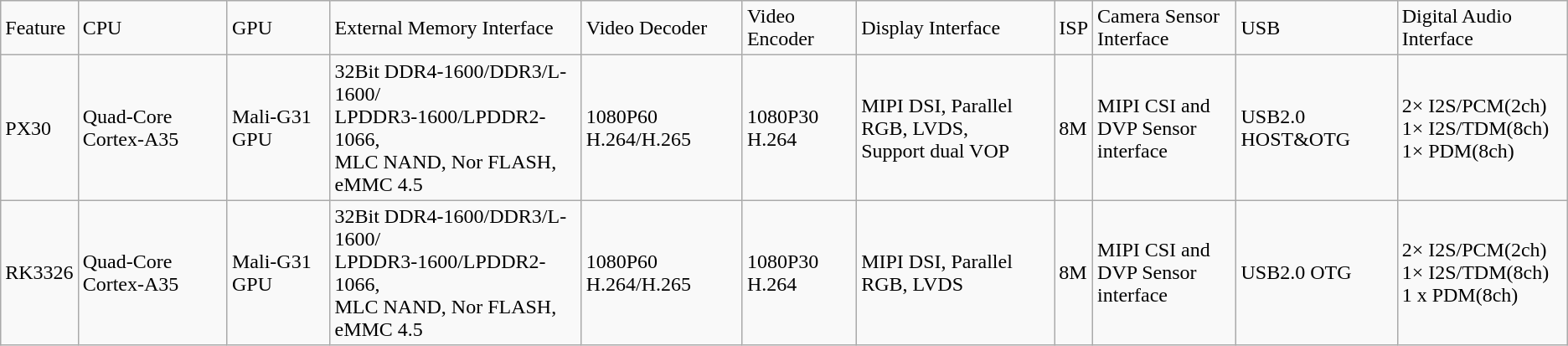<table class="wikitable">
<tr>
<td>Feature</td>
<td>CPU</td>
<td>GPU</td>
<td>External Memory  Interface</td>
<td>Video Decoder</td>
<td>Video Encoder</td>
<td>Display Interface</td>
<td>ISP</td>
<td>Camera Sensor<br>Interface</td>
<td>USB</td>
<td>Digital Audio Interface</td>
</tr>
<tr>
<td>PX30</td>
<td>Quad-Core Cortex-A35</td>
<td>Mali-G31 GPU</td>
<td>32Bit DDR4-1600/DDR3/L-1600/<br>LPDDR3-1600/LPDDR2-1066,<br>MLC NAND, Nor FLASH, eMMC 4.5</td>
<td>1080P60 H.264/H.265</td>
<td>1080P30 H.264</td>
<td>MIPI DSI, Parallel RGB, LVDS,<br>Support dual VOP</td>
<td>8M</td>
<td>MIPI CSI and<br>DVP Sensor interface</td>
<td>USB2.0 HOST&OTG</td>
<td>2× I2S/PCM(2ch)<br>1× I2S/TDM(8ch)<br>1× PDM(8ch)</td>
</tr>
<tr>
<td>RK3326</td>
<td>Quad-Core Cortex-A35</td>
<td>Mali-G31 GPU</td>
<td>32Bit DDR4-1600/DDR3/L-1600/<br>LPDDR3-1600/LPDDR2-1066,<br>MLC NAND, Nor FLASH, eMMC 4.5</td>
<td>1080P60 H.264/H.265</td>
<td>1080P30 H.264</td>
<td>MIPI DSI, Parallel RGB, LVDS</td>
<td>8M</td>
<td>MIPI CSI and<br>DVP Sensor interface</td>
<td>USB2.0 OTG</td>
<td>2× I2S/PCM(2ch)<br>1× I2S/TDM(8ch)<br>1 x PDM(8ch)</td>
</tr>
</table>
